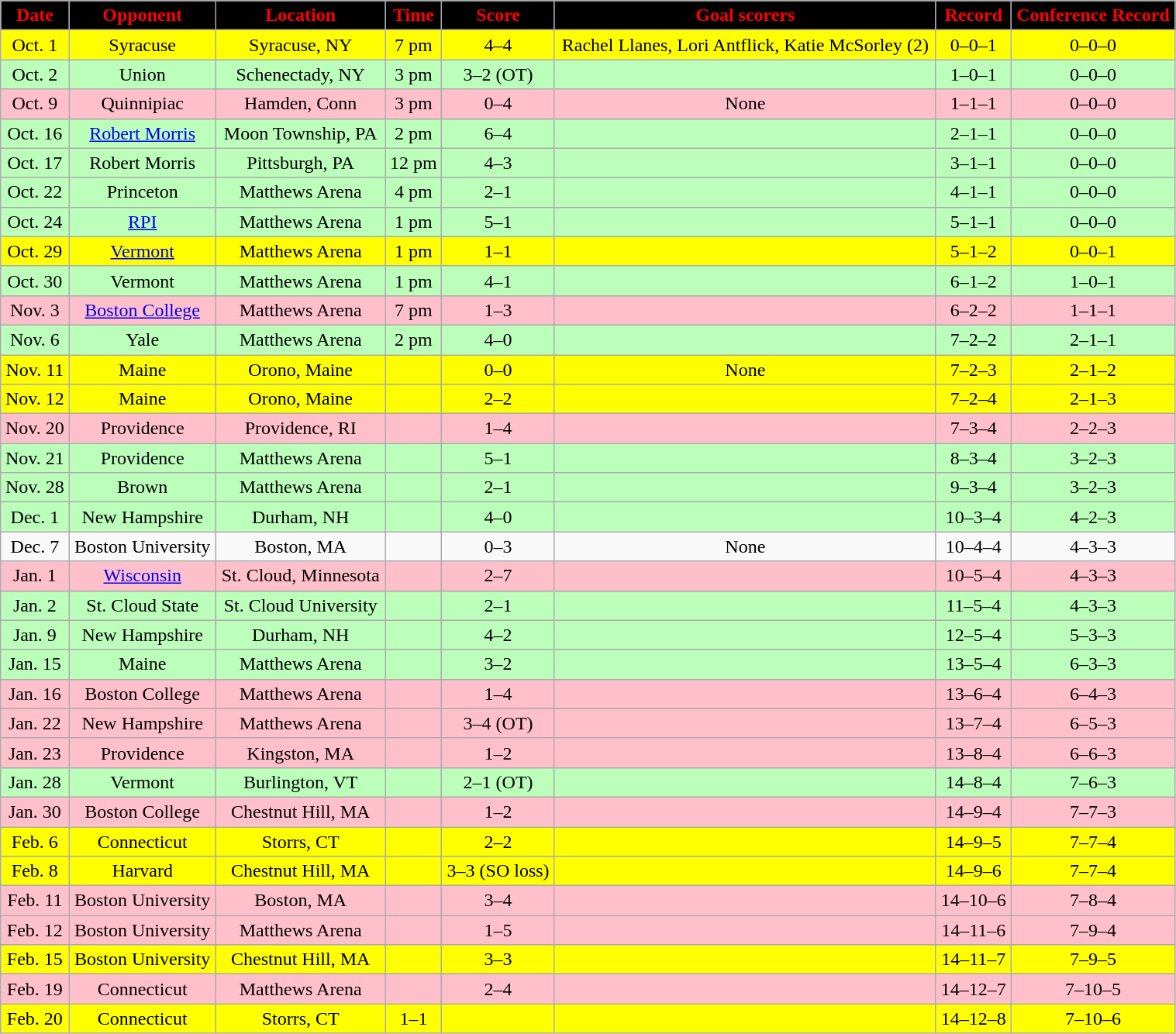<table class="wikitable" width="80%">
<tr align="center"  style=" background:black; color:red;">
<td><strong>Date</strong></td>
<td><strong>Opponent</strong></td>
<td><strong>Location</strong></td>
<td><strong>Time</strong></td>
<td><strong>Score</strong></td>
<td><strong>Goal scorers</strong></td>
<td><strong>Record</strong></td>
<td><strong>Conference Record</strong></td>
</tr>
<tr align="center" bgcolor="yellow">
<td>Oct. 1</td>
<td>Syracuse</td>
<td>Syracuse, NY</td>
<td>7 pm</td>
<td>4–4</td>
<td>Rachel Llanes, Lori Antflick, Katie McSorley (2)</td>
<td>0–0–1</td>
<td>0–0–0</td>
</tr>
<tr align="center" bgcolor="bbffbb">
<td>Oct. 2</td>
<td>Union</td>
<td>Schenectady, NY</td>
<td>3 pm</td>
<td>3–2 (OT)</td>
<td></td>
<td>1–0–1</td>
<td>0–0–0</td>
</tr>
<tr align="center" bgcolor="pink">
<td>Oct. 9</td>
<td>Quinnipiac</td>
<td>Hamden, Conn</td>
<td>3 pm</td>
<td>0–4</td>
<td>None</td>
<td>1–1–1</td>
<td>0–0–0</td>
</tr>
<tr align="center" bgcolor="bbffbb">
<td>Oct. 16</td>
<td><a href='#'>Robert Morris</a></td>
<td>Moon Township, PA</td>
<td>2 pm</td>
<td>6–4</td>
<td></td>
<td>2–1–1</td>
<td>0–0–0</td>
</tr>
<tr align="center" bgcolor="bbffbb">
<td>Oct. 17</td>
<td>Robert Morris</td>
<td>Pittsburgh, PA</td>
<td>12 pm</td>
<td>4–3</td>
<td></td>
<td>3–1–1</td>
<td>0–0–0</td>
</tr>
<tr align="center" bgcolor="bbffbb">
<td>Oct. 22</td>
<td>Princeton</td>
<td>Matthews Arena</td>
<td>4 pm</td>
<td>2–1</td>
<td></td>
<td>4–1–1</td>
<td>0–0–0</td>
</tr>
<tr align="center" bgcolor="bbffbb">
<td>Oct. 24</td>
<td><a href='#'>RPI</a></td>
<td>Matthews Arena</td>
<td>1 pm</td>
<td>5–1</td>
<td></td>
<td>5–1–1</td>
<td>0–0–0</td>
</tr>
<tr align="center" bgcolor="yellow">
<td>Oct. 29</td>
<td><a href='#'>Vermont</a></td>
<td>Matthews Arena</td>
<td>1 pm</td>
<td>1–1</td>
<td></td>
<td>5–1–2</td>
<td>0–0–1</td>
</tr>
<tr align="center" bgcolor="bbffbb">
<td>Oct. 30</td>
<td>Vermont</td>
<td>Matthews Arena</td>
<td>1 pm</td>
<td>4–1</td>
<td></td>
<td>6–1–2</td>
<td>1–0–1</td>
</tr>
<tr align="center" bgcolor="pink">
<td>Nov. 3</td>
<td><a href='#'>Boston College</a></td>
<td>Matthews Arena</td>
<td>7 pm</td>
<td>1–3</td>
<td></td>
<td>6–2–2</td>
<td>1–1–1</td>
</tr>
<tr align="center" bgcolor="bbffbb">
<td>Nov. 6</td>
<td>Yale</td>
<td>Matthews Arena</td>
<td>2 pm</td>
<td>4–0</td>
<td></td>
<td>7–2–2</td>
<td>2–1–1</td>
</tr>
<tr align="center" bgcolor="yellow">
<td>Nov. 11</td>
<td>Maine</td>
<td>Orono, Maine</td>
<td></td>
<td>0–0</td>
<td>None</td>
<td>7–2–3</td>
<td>2–1–2</td>
</tr>
<tr align="center" bgcolor="yellow">
<td>Nov. 12</td>
<td>Maine</td>
<td>Orono, Maine</td>
<td></td>
<td>2–2</td>
<td></td>
<td>7–2–4</td>
<td>2–1–3</td>
</tr>
<tr align="center" bgcolor="pink">
<td>Nov. 20</td>
<td>Providence</td>
<td>Providence, RI</td>
<td></td>
<td>1–4</td>
<td></td>
<td>7–3–4</td>
<td>2–2–3</td>
</tr>
<tr align="center" bgcolor="bbffbb">
<td>Nov. 21</td>
<td>Providence</td>
<td>Matthews Arena</td>
<td></td>
<td>5–1</td>
<td></td>
<td>8–3–4</td>
<td>3–2–3</td>
</tr>
<tr align="center" bgcolor="bbffbb">
<td>Nov. 28</td>
<td>Brown</td>
<td>Matthews Arena</td>
<td></td>
<td>2–1</td>
<td></td>
<td>9–3–4</td>
<td>3–2–3</td>
</tr>
<tr align="center" bgcolor="bbffbb">
<td>Dec. 1</td>
<td>New Hampshire</td>
<td>Durham, NH</td>
<td></td>
<td>4–0</td>
<td></td>
<td>10–3–4</td>
<td>4–2–3</td>
</tr>
<tr align="center" bgcolor="">
<td>Dec. 7</td>
<td>Boston University</td>
<td>Boston, MA</td>
<td></td>
<td>0–3</td>
<td>None</td>
<td>10–4–4</td>
<td>4–3–3</td>
</tr>
<tr align="center" bgcolor="pink">
<td>Jan. 1</td>
<td><a href='#'>Wisconsin</a></td>
<td>St. Cloud, Minnesota</td>
<td></td>
<td>2–7</td>
<td></td>
<td>10–5–4</td>
<td>4–3–3</td>
</tr>
<tr align="center" bgcolor="bbffbb">
<td>Jan. 2</td>
<td>St. Cloud State</td>
<td>St. Cloud University</td>
<td></td>
<td>2–1</td>
<td></td>
<td>11–5–4</td>
<td>4–3–3</td>
</tr>
<tr align="center" bgcolor="bbffbb">
<td>Jan. 9</td>
<td>New Hampshire</td>
<td>Durham, NH</td>
<td></td>
<td>4–2</td>
<td></td>
<td>12–5–4</td>
<td>5–3–3</td>
</tr>
<tr align="center" bgcolor="bbffbb">
<td>Jan. 15</td>
<td>Maine</td>
<td>Matthews Arena</td>
<td></td>
<td>3–2</td>
<td></td>
<td>13–5–4</td>
<td>6–3–3</td>
</tr>
<tr align="center" bgcolor="pink">
<td>Jan. 16</td>
<td>Boston College</td>
<td>Matthews Arena</td>
<td></td>
<td>1–4</td>
<td></td>
<td>13–6–4</td>
<td>6–4–3</td>
</tr>
<tr align="center" bgcolor="pink">
<td>Jan. 22</td>
<td>New Hampshire</td>
<td>Matthews Arena</td>
<td></td>
<td>3–4 (OT)</td>
<td></td>
<td>13–7–4</td>
<td>6–5–3</td>
</tr>
<tr align="center" bgcolor="pink">
<td>Jan. 23</td>
<td>Providence</td>
<td>Kingston, MA</td>
<td></td>
<td>1–2</td>
<td></td>
<td>13–8–4</td>
<td>6–6–3</td>
</tr>
<tr align="center" bgcolor="bbffbb">
<td>Jan. 28</td>
<td>Vermont</td>
<td>Burlington, VT</td>
<td></td>
<td>2–1 (OT)</td>
<td></td>
<td>14–8–4</td>
<td>7–6–3</td>
</tr>
<tr align="center" bgcolor="pink">
<td>Jan. 30</td>
<td>Boston College</td>
<td>Chestnut Hill, MA</td>
<td></td>
<td>1–2</td>
<td></td>
<td>14–9–4</td>
<td>7–7–3</td>
</tr>
<tr align="center" bgcolor="yellow">
<td>Feb. 6</td>
<td>Connecticut</td>
<td>Storrs, CT</td>
<td></td>
<td>2–2</td>
<td></td>
<td>14–9–5</td>
<td>7–7–4</td>
</tr>
<tr align="center" bgcolor="yellow">
<td>Feb. 8</td>
<td>Harvard</td>
<td>Chestnut Hill, MA</td>
<td></td>
<td>3–3 (SO loss)</td>
<td></td>
<td>14–9–6</td>
<td>7–7–4</td>
</tr>
<tr align="center" bgcolor="pink">
<td>Feb. 11</td>
<td>Boston University</td>
<td>Boston, MA</td>
<td></td>
<td>3–4</td>
<td></td>
<td>14–10–6</td>
<td>7–8–4</td>
</tr>
<tr align="center" bgcolor="pink">
<td>Feb. 12</td>
<td>Boston University</td>
<td>Matthews Arena</td>
<td></td>
<td>1–5</td>
<td></td>
<td>14–11–6</td>
<td>7–9–4</td>
</tr>
<tr align="center" bgcolor="yellow">
<td>Feb. 15</td>
<td>Boston University</td>
<td>Chestnut Hill, MA</td>
<td></td>
<td>3–3</td>
<td></td>
<td>14–11–7</td>
<td>7–9–5</td>
</tr>
<tr align="center" bgcolor="pink">
<td>Feb. 19</td>
<td>Connecticut</td>
<td>Matthews Arena</td>
<td></td>
<td>2–4</td>
<td></td>
<td>14–12–7</td>
<td>7–10–5</td>
</tr>
<tr align="center" bgcolor="yellow">
<td>Feb. 20</td>
<td>Connecticut</td>
<td>Storrs, CT</td>
<td>1–1</td>
<td></td>
<td></td>
<td>14–12–8</td>
<td>7–10–6</td>
</tr>
</table>
